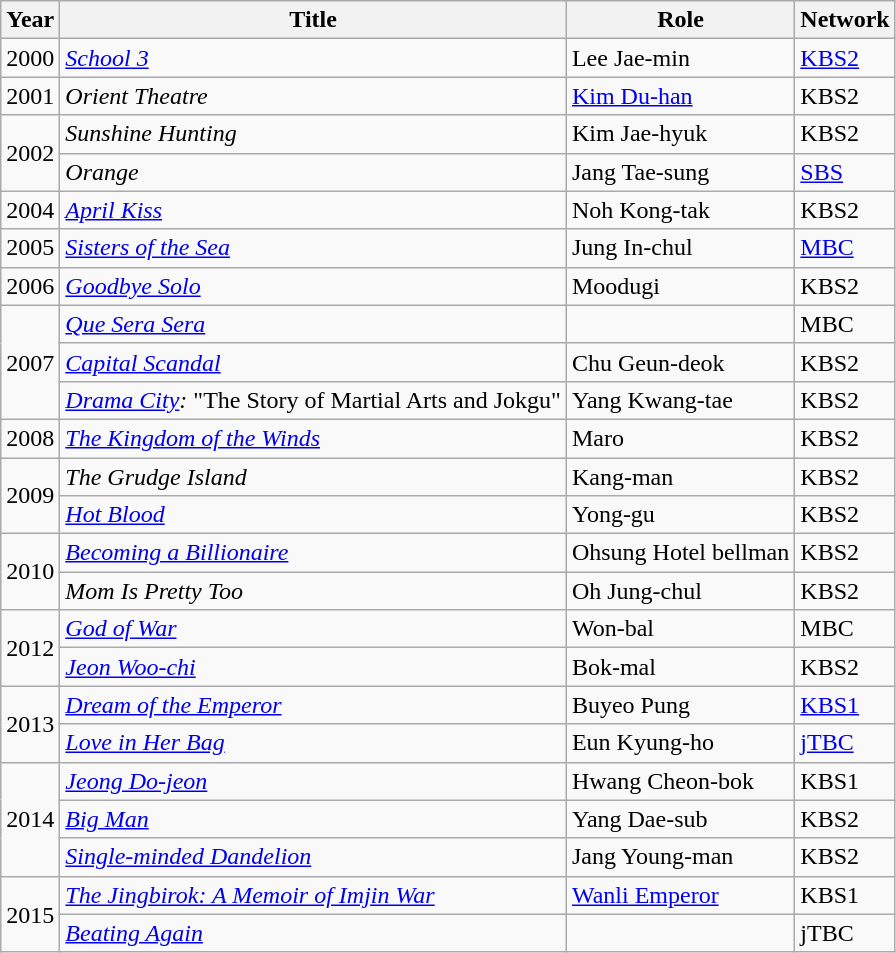<table class="wikitable sortable">
<tr>
<th>Year</th>
<th>Title</th>
<th>Role</th>
<th>Network</th>
</tr>
<tr>
<td>2000</td>
<td><em><a href='#'>School 3</a></em></td>
<td>Lee Jae-min</td>
<td><a href='#'>KBS2</a></td>
</tr>
<tr>
<td>2001</td>
<td><em>Orient Theatre</em></td>
<td><a href='#'>Kim Du-han</a></td>
<td>KBS2</td>
</tr>
<tr>
<td rowspan=2>2002</td>
<td><em>Sunshine Hunting</em></td>
<td>Kim Jae-hyuk</td>
<td>KBS2</td>
</tr>
<tr>
<td><em>Orange</em></td>
<td>Jang Tae-sung</td>
<td><a href='#'>SBS</a></td>
</tr>
<tr>
<td>2004</td>
<td><em><a href='#'>April Kiss</a></em></td>
<td>Noh Kong-tak</td>
<td>KBS2</td>
</tr>
<tr>
<td>2005</td>
<td><em><a href='#'>Sisters of the Sea</a></em></td>
<td>Jung In-chul</td>
<td><a href='#'>MBC</a></td>
</tr>
<tr>
<td>2006</td>
<td><em><a href='#'>Goodbye Solo</a></em></td>
<td>Moodugi</td>
<td>KBS2</td>
</tr>
<tr>
<td rowspan=3>2007</td>
<td><em><a href='#'>Que Sera Sera</a></em></td>
<td></td>
<td>MBC</td>
</tr>
<tr>
<td><em><a href='#'>Capital Scandal</a></em></td>
<td>Chu Geun-deok</td>
<td>KBS2</td>
</tr>
<tr>
<td><em><a href='#'>Drama City</a>:</em> "The Story of Martial Arts and Jokgu"</td>
<td>Yang Kwang-tae</td>
<td>KBS2</td>
</tr>
<tr>
<td>2008</td>
<td><em><a href='#'>The Kingdom of the Winds</a></em></td>
<td>Maro</td>
<td>KBS2</td>
</tr>
<tr>
<td rowspan=2>2009</td>
<td><em>The Grudge Island</em></td>
<td>Kang-man</td>
<td>KBS2</td>
</tr>
<tr>
<td><em><a href='#'>Hot Blood</a></em></td>
<td>Yong-gu</td>
<td>KBS2</td>
</tr>
<tr>
<td rowspan=2>2010</td>
<td><em><a href='#'>Becoming a Billionaire</a></em></td>
<td>Ohsung Hotel bellman</td>
<td>KBS2</td>
</tr>
<tr>
<td><em>Mom Is Pretty Too</em></td>
<td>Oh Jung-chul</td>
<td>KBS2</td>
</tr>
<tr>
<td rowspan=2>2012</td>
<td><em><a href='#'>God of War</a></em></td>
<td>Won-bal</td>
<td>MBC</td>
</tr>
<tr>
<td><em><a href='#'>Jeon Woo-chi</a></em></td>
<td>Bok-mal</td>
<td>KBS2</td>
</tr>
<tr>
<td rowspan=2>2013</td>
<td><em><a href='#'>Dream of the Emperor</a></em></td>
<td>Buyeo Pung</td>
<td><a href='#'>KBS1</a></td>
</tr>
<tr>
<td><em><a href='#'>Love in Her Bag</a></em></td>
<td>Eun Kyung-ho</td>
<td><a href='#'>jTBC</a></td>
</tr>
<tr>
<td rowspan=3>2014</td>
<td><em><a href='#'>Jeong Do-jeon</a></em></td>
<td>Hwang Cheon-bok</td>
<td>KBS1</td>
</tr>
<tr>
<td><em><a href='#'>Big Man</a></em></td>
<td>Yang Dae-sub</td>
<td>KBS2</td>
</tr>
<tr>
<td><em><a href='#'>Single-minded Dandelion</a></em></td>
<td>Jang Young-man</td>
<td>KBS2</td>
</tr>
<tr>
<td rowspan=2>2015</td>
<td><em><a href='#'>The Jingbirok: A Memoir of Imjin War</a></em></td>
<td><a href='#'>Wanli Emperor</a></td>
<td>KBS1</td>
</tr>
<tr>
<td><em><a href='#'>Beating Again</a></em></td>
<td></td>
<td>jTBC</td>
</tr>
</table>
